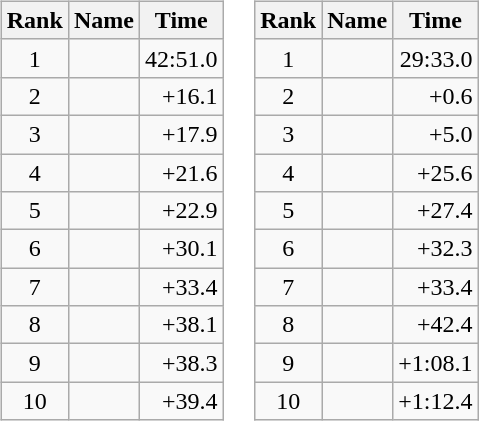<table border="0">
<tr>
<td valign="top"><br><table class="wikitable">
<tr>
<th>Rank</th>
<th>Name</th>
<th>Time</th>
</tr>
<tr>
<td style="text-align:center;">1</td>
<td></td>
<td align="right">42:51.0</td>
</tr>
<tr>
<td style="text-align:center;">2</td>
<td></td>
<td align="right">+16.1</td>
</tr>
<tr>
<td style="text-align:center;">3</td>
<td></td>
<td align="right">+17.9</td>
</tr>
<tr>
<td style="text-align:center;">4</td>
<td></td>
<td align="right">+21.6</td>
</tr>
<tr>
<td style="text-align:center;">5</td>
<td></td>
<td align="right">+22.9</td>
</tr>
<tr>
<td style="text-align:center;">6</td>
<td></td>
<td align="right">+30.1</td>
</tr>
<tr>
<td style="text-align:center;">7</td>
<td></td>
<td align="right">+33.4</td>
</tr>
<tr>
<td style="text-align:center;">8</td>
<td></td>
<td align="right">+38.1</td>
</tr>
<tr>
<td style="text-align:center;">9</td>
<td></td>
<td align="right">+38.3</td>
</tr>
<tr>
<td style="text-align:center;">10</td>
<td></td>
<td align="right">+39.4</td>
</tr>
</table>
</td>
<td valign="top"><br><table class="wikitable">
<tr>
<th>Rank</th>
<th>Name</th>
<th>Time</th>
</tr>
<tr>
<td style="text-align:center;">1</td>
<td></td>
<td align="right">29:33.0</td>
</tr>
<tr>
<td style="text-align:center;">2</td>
<td></td>
<td align="right">+0.6</td>
</tr>
<tr>
<td style="text-align:center;">3</td>
<td></td>
<td align="right">+5.0</td>
</tr>
<tr>
<td style="text-align:center;">4</td>
<td></td>
<td align="right">+25.6</td>
</tr>
<tr>
<td style="text-align:center;">5</td>
<td></td>
<td align="right">+27.4</td>
</tr>
<tr>
<td style="text-align:center;">6</td>
<td></td>
<td align="right">+32.3</td>
</tr>
<tr>
<td style="text-align:center;">7</td>
<td></td>
<td align="right">+33.4</td>
</tr>
<tr>
<td style="text-align:center;">8</td>
<td></td>
<td align="right">+42.4</td>
</tr>
<tr>
<td style="text-align:center;">9</td>
<td></td>
<td align="right">+1:08.1</td>
</tr>
<tr>
<td style="text-align:center;">10</td>
<td></td>
<td align="right">+1:12.4</td>
</tr>
</table>
</td>
</tr>
</table>
